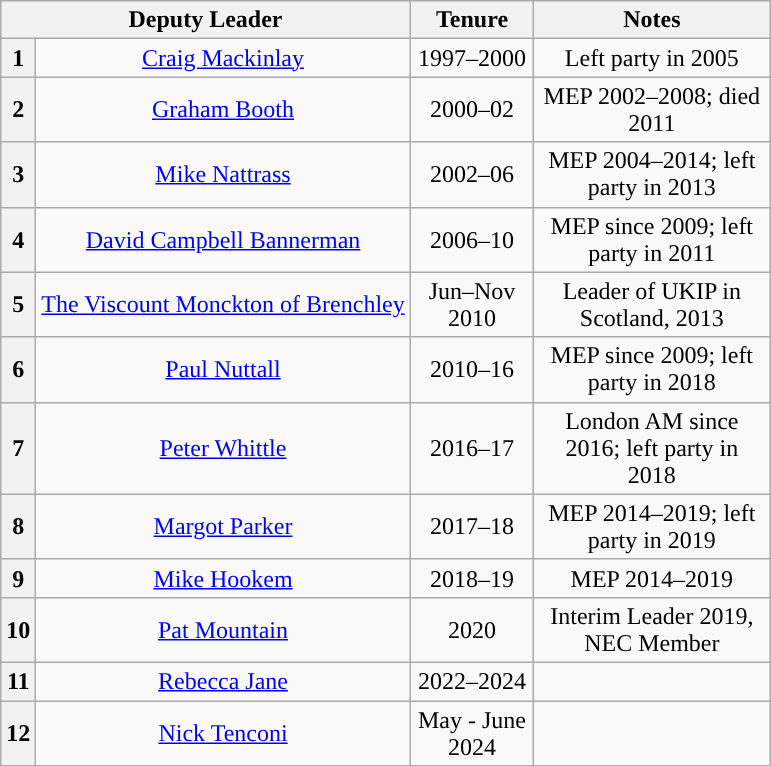<table class="wikitable" style="text-align:center">
<tr>
<th colspan="2" style="width:20px;">Deputy Leader</th>
<th style="width:75px;">Tenure</th>
<th style="width:150px;">Notes</th>
</tr>
<tr>
<th style="background:">1</th>
<td><a href='#'>Craig Mackinlay</a></td>
<td>1997–2000</td>
<td>Left party in 2005</td>
</tr>
<tr>
<th style="background:">2</th>
<td><a href='#'>Graham Booth</a></td>
<td>2000–02</td>
<td>MEP 2002–2008; died 2011</td>
</tr>
<tr>
<th style="background:">3</th>
<td><a href='#'>Mike Nattrass</a></td>
<td>2002–06</td>
<td>MEP 2004–2014; left party in 2013</td>
</tr>
<tr>
<th style="background:">4</th>
<td><a href='#'>David Campbell Bannerman</a></td>
<td>2006–10</td>
<td>MEP since 2009; left party in 2011</td>
</tr>
<tr>
<th style="background:">5</th>
<td><a href='#'>The Viscount Monckton of Brenchley</a></td>
<td>Jun–Nov 2010</td>
<td>Leader of UKIP in Scotland, 2013</td>
</tr>
<tr>
<th style="background:">6</th>
<td><a href='#'>Paul Nuttall</a></td>
<td>2010–16</td>
<td>MEP since 2009; left party in 2018</td>
</tr>
<tr>
<th style="background:">7</th>
<td><a href='#'>Peter Whittle</a></td>
<td>2016–17</td>
<td>London AM since 2016; left party in 2018</td>
</tr>
<tr>
<th style="background:">8</th>
<td><a href='#'>Margot Parker</a></td>
<td>2017–18</td>
<td>MEP 2014–2019; left party in 2019</td>
</tr>
<tr>
<th style="background:">9</th>
<td><a href='#'>Mike Hookem</a></td>
<td>2018–19</td>
<td>MEP 2014–2019</td>
</tr>
<tr>
<th style="background:">10</th>
<td><a href='#'>Pat Mountain</a></td>
<td>2020</td>
<td>Interim Leader 2019, NEC Member</td>
</tr>
<tr>
<th style="background:">11</th>
<td><a href='#'>Rebecca Jane</a></td>
<td>2022–2024</td>
<td></td>
</tr>
<tr>
<th style="background:">12</th>
<td><a href='#'>Nick Tenconi</a></td>
<td>May - June 2024</td>
<td></td>
</tr>
</table>
